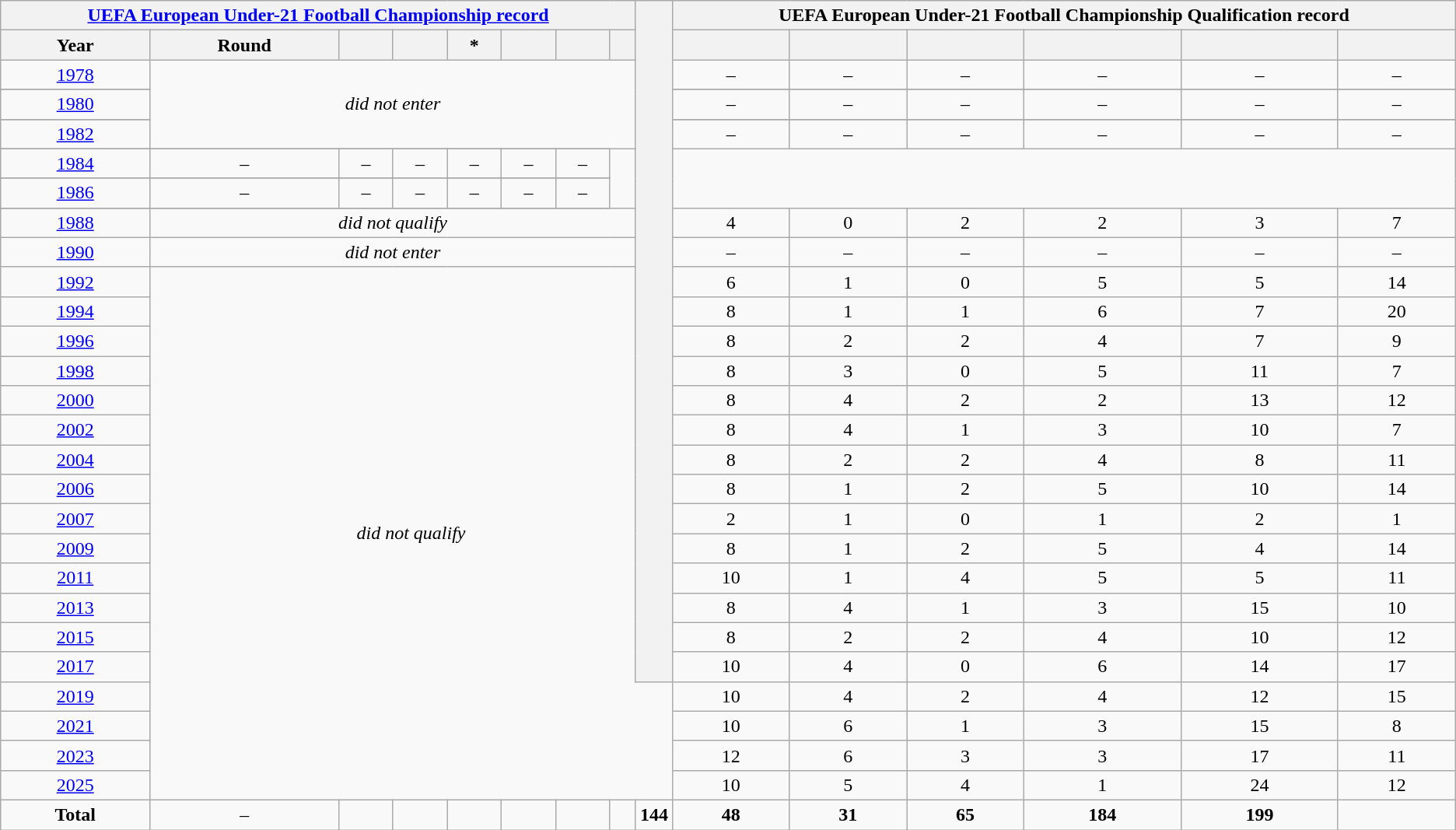<table class="wikitable" style="text-align:center">
<tr>
<th colspan=8><a href='#'>UEFA European Under-21 Football Championship record</a></th>
<th width=1% rowspan=28></th>
<th colspan=6>UEFA European Under-21 Football Championship Qualification record</th>
</tr>
<tr>
<th>Year</th>
<th>Round</th>
<th></th>
<th></th>
<th> *</th>
<th></th>
<th></th>
<th></th>
<th></th>
<th></th>
<th></th>
<th></th>
<th></th>
<th></th>
</tr>
<tr>
<td><a href='#'>1978</a></td>
<td rowspan="5" colspan=7><em>did not enter</em></td>
<td>–</td>
<td>–</td>
<td>–</td>
<td>–</td>
<td>–</td>
<td>–</td>
</tr>
<tr>
</tr>
<tr>
<td><a href='#'>1980</a></td>
<td>–</td>
<td>–</td>
<td>–</td>
<td>–</td>
<td>–</td>
<td>–</td>
</tr>
<tr>
</tr>
<tr>
<td><a href='#'>1982</a></td>
<td>–</td>
<td>–</td>
<td>–</td>
<td>–</td>
<td>–</td>
<td>–</td>
</tr>
<tr>
</tr>
<tr>
<td><a href='#'>1984</a></td>
<td>–</td>
<td>–</td>
<td>–</td>
<td>–</td>
<td>–</td>
<td>–</td>
</tr>
<tr>
</tr>
<tr>
<td><a href='#'>1986</a></td>
<td>–</td>
<td>–</td>
<td>–</td>
<td>–</td>
<td>–</td>
<td>–</td>
</tr>
<tr>
</tr>
<tr>
<td><a href='#'>1988</a></td>
<td colspan=7><em>did not qualify</em></td>
<td>4</td>
<td>0</td>
<td>2</td>
<td>2</td>
<td>3</td>
<td>7</td>
</tr>
<tr>
<td><a href='#'>1990</a></td>
<td colspan=7><em>did not enter</em></td>
<td>–</td>
<td>–</td>
<td>–</td>
<td>–</td>
<td>–</td>
<td>–</td>
</tr>
<tr>
<td><a href='#'>1992</a></td>
<td rowspan="18" colspan=8><em>did not qualify</em></td>
<td>6</td>
<td>1</td>
<td>0</td>
<td>5</td>
<td>5</td>
<td>14</td>
</tr>
<tr>
<td> <a href='#'>1994</a></td>
<td>8</td>
<td>1</td>
<td>1</td>
<td>6</td>
<td>7</td>
<td>20</td>
</tr>
<tr>
<td> <a href='#'>1996</a></td>
<td>8</td>
<td>2</td>
<td>2</td>
<td>4</td>
<td>7</td>
<td>9</td>
</tr>
<tr>
<td> <a href='#'>1998</a></td>
<td>8</td>
<td>3</td>
<td>0</td>
<td>5</td>
<td>11</td>
<td>7</td>
</tr>
<tr>
<td> <a href='#'>2000</a></td>
<td>8</td>
<td>4</td>
<td>2</td>
<td>2</td>
<td>13</td>
<td>12</td>
</tr>
<tr>
<td> <a href='#'>2002</a></td>
<td>8</td>
<td>4</td>
<td>1</td>
<td>3</td>
<td>10</td>
<td>7</td>
</tr>
<tr>
<td> <a href='#'>2004</a></td>
<td>8</td>
<td>2</td>
<td>2</td>
<td>4</td>
<td>8</td>
<td>11</td>
</tr>
<tr>
<td> <a href='#'>2006</a></td>
<td>8</td>
<td>1</td>
<td>2</td>
<td>5</td>
<td>10</td>
<td>14</td>
</tr>
<tr>
<td> <a href='#'>2007</a></td>
<td>2</td>
<td>1</td>
<td>0</td>
<td>1</td>
<td>2</td>
<td>1</td>
</tr>
<tr>
<td> <a href='#'>2009</a></td>
<td>8</td>
<td>1</td>
<td>2</td>
<td>5</td>
<td>4</td>
<td>14</td>
</tr>
<tr>
<td> <a href='#'>2011</a></td>
<td>10</td>
<td>1</td>
<td>4</td>
<td>5</td>
<td>5</td>
<td>11</td>
</tr>
<tr>
<td> <a href='#'>2013</a></td>
<td>8</td>
<td>4</td>
<td>1</td>
<td>3</td>
<td>15</td>
<td>10</td>
</tr>
<tr>
<td> <a href='#'>2015</a></td>
<td>8</td>
<td>2</td>
<td>2</td>
<td>4</td>
<td>10</td>
<td>12</td>
</tr>
<tr>
<td> <a href='#'>2017</a></td>
<td>10</td>
<td>4</td>
<td>0</td>
<td>6</td>
<td>14</td>
<td>17</td>
</tr>
<tr>
<td> <a href='#'>2019</a></td>
<td>10</td>
<td>4</td>
<td>2</td>
<td>4</td>
<td>12</td>
<td>15</td>
</tr>
<tr>
<td>  <a href='#'>2021</a></td>
<td>10</td>
<td>6</td>
<td>1</td>
<td>3</td>
<td>15</td>
<td>8</td>
</tr>
<tr>
<td>  <a href='#'>2023</a></td>
<td>12</td>
<td>6</td>
<td>3</td>
<td>3</td>
<td>17</td>
<td>11</td>
</tr>
<tr>
<td> <a href='#'>2025</a></td>
<td>10</td>
<td>5</td>
<td>4</td>
<td>1</td>
<td>24</td>
<td>12</td>
</tr>
<tr>
<td><strong>Total</strong></td>
<td>–</td>
<td></td>
<td></td>
<td></td>
<td></td>
<td></td>
<td></td>
<td><strong>144</strong></td>
<td><strong>48</strong></td>
<td><strong>31</strong></td>
<td><strong>65</strong></td>
<td><strong>184</strong></td>
<td><strong>199</strong></td>
</tr>
</table>
